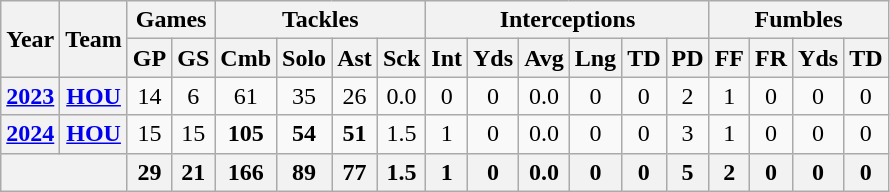<table class="wikitable" style="text-align:center;">
<tr>
<th rowspan="2">Year</th>
<th rowspan="2">Team</th>
<th colspan="2">Games</th>
<th colspan="4">Tackles</th>
<th colspan="6">Interceptions</th>
<th colspan="6">Fumbles</th>
</tr>
<tr>
<th>GP</th>
<th>GS</th>
<th>Cmb</th>
<th>Solo</th>
<th>Ast</th>
<th>Sck</th>
<th>Int</th>
<th>Yds</th>
<th>Avg</th>
<th>Lng</th>
<th>TD</th>
<th>PD</th>
<th>FF</th>
<th>FR</th>
<th>Yds</th>
<th>TD</th>
</tr>
<tr>
<th><a href='#'>2023</a></th>
<th><a href='#'>HOU</a></th>
<td>14</td>
<td>6</td>
<td>61</td>
<td>35</td>
<td>26</td>
<td>0.0</td>
<td>0</td>
<td>0</td>
<td>0.0</td>
<td>0</td>
<td>0</td>
<td>2</td>
<td>1</td>
<td>0</td>
<td>0</td>
<td>0</td>
</tr>
<tr>
<th><a href='#'>2024</a></th>
<th><a href='#'>HOU</a></th>
<td>15</td>
<td>15</td>
<td><strong>105</strong></td>
<td><strong>54</strong></td>
<td><strong>51</strong></td>
<td>1.5</td>
<td>1</td>
<td>0</td>
<td>0.0</td>
<td>0</td>
<td>0</td>
<td>3</td>
<td>1</td>
<td>0</td>
<td>0</td>
<td>0</td>
</tr>
<tr>
<th colspan="2"></th>
<th>29</th>
<th>21</th>
<th>166</th>
<th>89</th>
<th>77</th>
<th>1.5</th>
<th>1</th>
<th>0</th>
<th>0.0</th>
<th>0</th>
<th>0</th>
<th>5</th>
<th>2</th>
<th>0</th>
<th>0</th>
<th>0</th>
</tr>
</table>
